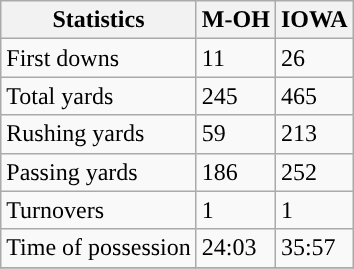<table class="wikitable">
<tr>
<th>Statistics</th>
<th>M-OH</th>
<th>IOWA</th>
</tr>
<tr>
<td>First downs</td>
<td>11</td>
<td>26</td>
</tr>
<tr>
<td>Total yards</td>
<td>245</td>
<td>465</td>
</tr>
<tr>
<td>Rushing yards</td>
<td>59</td>
<td>213</td>
</tr>
<tr>
<td>Passing yards</td>
<td>186</td>
<td>252</td>
</tr>
<tr>
<td>Turnovers</td>
<td>1</td>
<td>1</td>
</tr>
<tr>
<td>Time of possession</td>
<td>24:03</td>
<td>35:57</td>
</tr>
<tr>
</tr>
</table>
